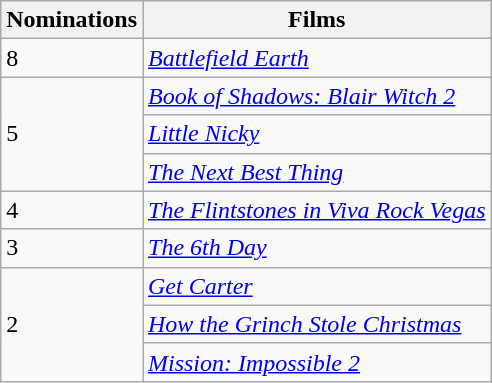<table class="wikitable">
<tr>
<th>Nominations</th>
<th>Films</th>
</tr>
<tr>
<td>8</td>
<td><a href='#'><em>Battlefield Earth</em></a></td>
</tr>
<tr>
<td rowspan="3">5</td>
<td><em><a href='#'>Book of Shadows: Blair Witch 2</a></em></td>
</tr>
<tr>
<td><em><a href='#'>Little Nicky</a></em></td>
</tr>
<tr>
<td><em><a href='#'>The Next Best Thing</a></em></td>
</tr>
<tr>
<td>4</td>
<td><em><a href='#'>The Flintstones in Viva Rock Vegas</a></em></td>
</tr>
<tr>
<td>3</td>
<td><em><a href='#'>The 6th Day</a></em></td>
</tr>
<tr>
<td rowspan="3">2</td>
<td><a href='#'><em>Get Carter</em></a></td>
</tr>
<tr>
<td><a href='#'><em>How the Grinch Stole Christmas</em></a></td>
</tr>
<tr>
<td><em><a href='#'>Mission: Impossible 2</a></em></td>
</tr>
</table>
